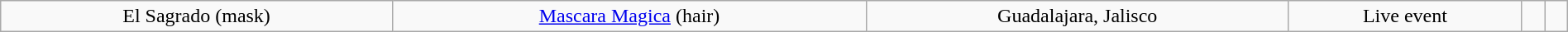<table class="wikitable sortable" width=100%  style="text-align: center">
<tr>
<td>El Sagrado (mask)</td>
<td><a href='#'>Mascara Magica</a> (hair)</td>
<td>Guadalajara, Jalisco</td>
<td>Live event</td>
<td></td>
<td></td>
</tr>
</table>
